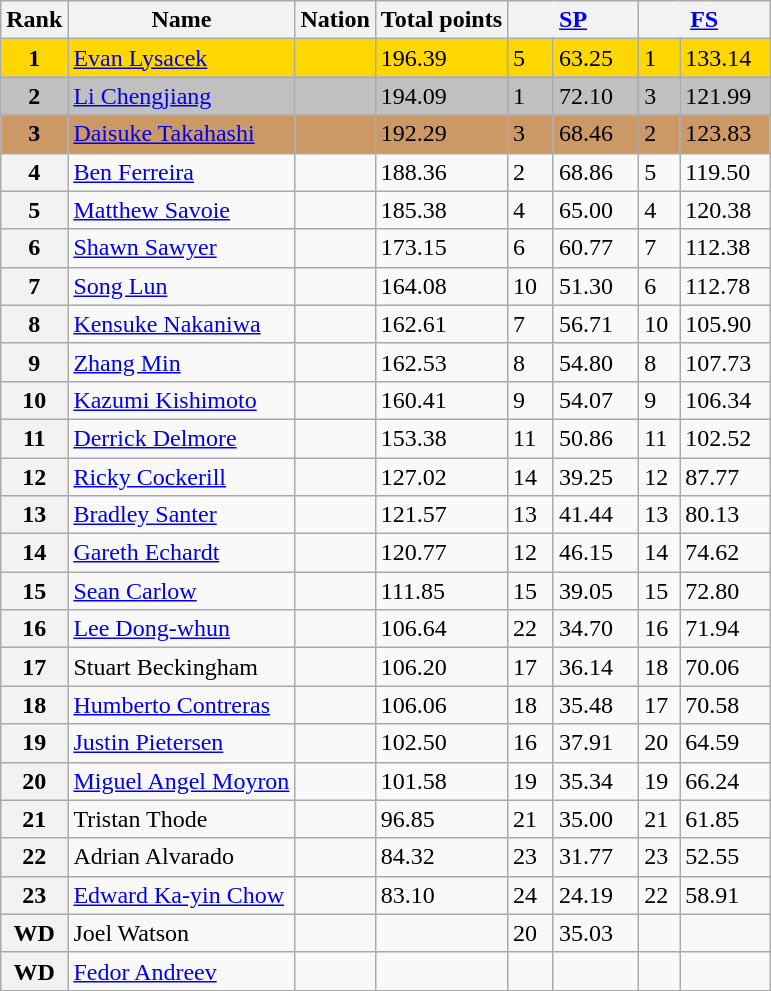<table class="wikitable">
<tr>
<th>Rank</th>
<th>Name</th>
<th>Nation</th>
<th>Total points</th>
<th colspan="2" width="80px"><a href='#'>SP</a></th>
<th colspan="2" width="80px"><a href='#'>FS</a></th>
</tr>
<tr bgcolor="gold">
<td align="center"><strong>1</strong></td>
<td><a href='#'>Evan Lysacek</a></td>
<td></td>
<td>196.39</td>
<td>5</td>
<td>63.25</td>
<td>1</td>
<td>133.14</td>
</tr>
<tr bgcolor="silver">
<td align="center"><strong>2</strong></td>
<td><a href='#'>Li Chengjiang</a></td>
<td></td>
<td>194.09</td>
<td>1</td>
<td>72.10</td>
<td>3</td>
<td>121.99</td>
</tr>
<tr bgcolor="cc9966">
<td align="center"><strong>3</strong></td>
<td><a href='#'>Daisuke Takahashi</a></td>
<td></td>
<td>192.29</td>
<td>3</td>
<td>68.46</td>
<td>2</td>
<td>123.83</td>
</tr>
<tr>
<th>4</th>
<td><a href='#'>Ben Ferreira</a></td>
<td></td>
<td>188.36</td>
<td>2</td>
<td>68.86</td>
<td>5</td>
<td>119.50</td>
</tr>
<tr>
<th>5</th>
<td><a href='#'>Matthew Savoie</a></td>
<td></td>
<td>185.38</td>
<td>4</td>
<td>65.00</td>
<td>4</td>
<td>120.38</td>
</tr>
<tr>
<th>6</th>
<td><a href='#'>Shawn Sawyer</a></td>
<td></td>
<td>173.15</td>
<td>6</td>
<td>60.77</td>
<td>7</td>
<td>112.38</td>
</tr>
<tr>
<th>7</th>
<td><a href='#'>Song Lun</a></td>
<td></td>
<td>164.08</td>
<td>10</td>
<td>51.30</td>
<td>6</td>
<td>112.78</td>
</tr>
<tr>
<th>8</th>
<td><a href='#'>Kensuke Nakaniwa</a></td>
<td></td>
<td>162.61</td>
<td>7</td>
<td>56.71</td>
<td>10</td>
<td>105.90</td>
</tr>
<tr>
<th>9</th>
<td><a href='#'>Zhang Min</a></td>
<td></td>
<td>162.53</td>
<td>8</td>
<td>54.80</td>
<td>8</td>
<td>107.73</td>
</tr>
<tr>
<th>10</th>
<td><a href='#'>Kazumi Kishimoto</a></td>
<td></td>
<td>160.41</td>
<td>9</td>
<td>54.07</td>
<td>9</td>
<td>106.34</td>
</tr>
<tr>
<th>11</th>
<td><a href='#'>Derrick Delmore</a></td>
<td></td>
<td>153.38</td>
<td>11</td>
<td>50.86</td>
<td>11</td>
<td>102.52</td>
</tr>
<tr>
<th>12</th>
<td><a href='#'>Ricky Cockerill</a></td>
<td></td>
<td>127.02</td>
<td>14</td>
<td>39.25</td>
<td>12</td>
<td>87.77</td>
</tr>
<tr>
<th>13</th>
<td><a href='#'>Bradley Santer</a></td>
<td></td>
<td>121.57</td>
<td>13</td>
<td>41.44</td>
<td>13</td>
<td>80.13</td>
</tr>
<tr>
<th>14</th>
<td><a href='#'>Gareth Echardt</a></td>
<td></td>
<td>120.77</td>
<td>12</td>
<td>46.15</td>
<td>14</td>
<td>74.62</td>
</tr>
<tr>
<th>15</th>
<td><a href='#'>Sean Carlow</a></td>
<td></td>
<td>111.85</td>
<td>15</td>
<td>39.05</td>
<td>15</td>
<td>72.80</td>
</tr>
<tr>
<th>16</th>
<td><a href='#'>Lee Dong-whun</a></td>
<td></td>
<td>106.64</td>
<td>22</td>
<td>34.70</td>
<td>16</td>
<td>71.94</td>
</tr>
<tr>
<th>17</th>
<td>Stuart Beckingham</td>
<td></td>
<td>106.20</td>
<td>17</td>
<td>36.14</td>
<td>18</td>
<td>70.06</td>
</tr>
<tr>
<th>18</th>
<td><a href='#'>Humberto Contreras</a></td>
<td></td>
<td>106.06</td>
<td>18</td>
<td>35.48</td>
<td>17</td>
<td>70.58</td>
</tr>
<tr>
<th>19</th>
<td><a href='#'>Justin Pietersen</a></td>
<td></td>
<td>102.50</td>
<td>16</td>
<td>37.91</td>
<td>20</td>
<td>64.59</td>
</tr>
<tr>
<th>20</th>
<td><a href='#'>Miguel Angel Moyron</a></td>
<td></td>
<td>101.58</td>
<td>19</td>
<td>35.34</td>
<td>19</td>
<td>66.24</td>
</tr>
<tr>
<th>21</th>
<td>Tristan Thode</td>
<td></td>
<td>96.85</td>
<td>21</td>
<td>35.00</td>
<td>21</td>
<td>61.85</td>
</tr>
<tr>
<th>22</th>
<td>Adrian Alvarado</td>
<td></td>
<td>84.32</td>
<td>23</td>
<td>31.77</td>
<td>23</td>
<td>52.55</td>
</tr>
<tr>
<th>23</th>
<td><a href='#'>Edward Ka-yin Chow</a></td>
<td></td>
<td>83.10</td>
<td>24</td>
<td>24.19</td>
<td>22</td>
<td>58.91</td>
</tr>
<tr>
<th>WD</th>
<td>Joel Watson</td>
<td></td>
<td></td>
<td>20</td>
<td>35.03</td>
<td></td>
<td></td>
</tr>
<tr>
<th>WD</th>
<td><a href='#'>Fedor Andreev</a></td>
<td></td>
<td></td>
<td></td>
<td></td>
<td></td>
<td></td>
</tr>
</table>
